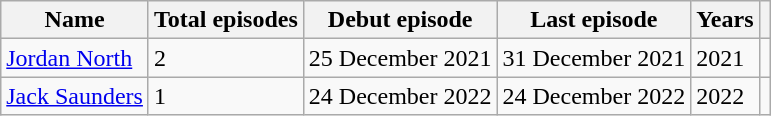<table class="wikitable">
<tr>
<th>Name</th>
<th>Total episodes</th>
<th>Debut episode</th>
<th>Last episode</th>
<th>Years</th>
<th></th>
</tr>
<tr>
<td><a href='#'>Jordan North</a></td>
<td>2</td>
<td>25 December 2021</td>
<td>31 December 2021</td>
<td>2021</td>
<td></td>
</tr>
<tr>
<td><a href='#'>Jack Saunders</a></td>
<td>1</td>
<td>24 December 2022</td>
<td>24 December 2022</td>
<td>2022</td>
<td></td>
</tr>
</table>
